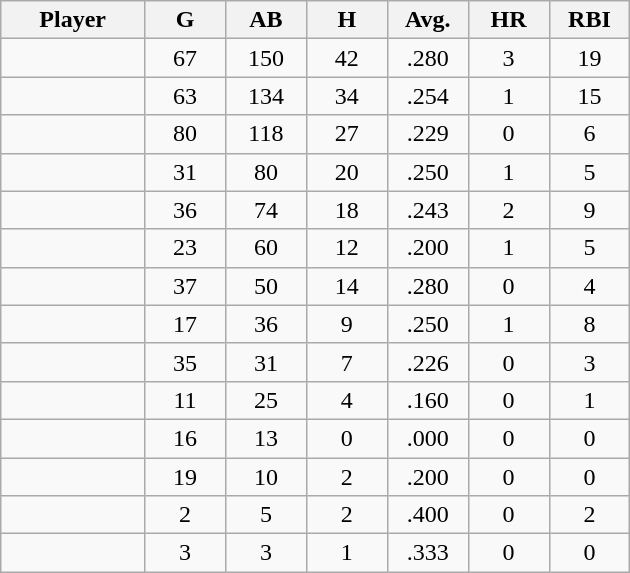<table class="wikitable sortable">
<tr>
<th bgcolor="#DDDDFF" width="16%">Player</th>
<th bgcolor="#DDDDFF" width="9%">G</th>
<th bgcolor="#DDDDFF" width="9%">AB</th>
<th bgcolor="#DDDDFF" width="9%">H</th>
<th bgcolor="#DDDDFF" width="9%">Avg.</th>
<th bgcolor="#DDDDFF" width="9%">HR</th>
<th bgcolor="#DDDDFF" width="9%">RBI</th>
</tr>
<tr align="center">
<td></td>
<td>67</td>
<td>150</td>
<td>42</td>
<td>.280</td>
<td>3</td>
<td>19</td>
</tr>
<tr align="center">
<td></td>
<td>63</td>
<td>134</td>
<td>34</td>
<td>.254</td>
<td>1</td>
<td>15</td>
</tr>
<tr align="center">
<td></td>
<td>80</td>
<td>118</td>
<td>27</td>
<td>.229</td>
<td>0</td>
<td>6</td>
</tr>
<tr align="center">
<td></td>
<td>31</td>
<td>80</td>
<td>20</td>
<td>.250</td>
<td>1</td>
<td>5</td>
</tr>
<tr align="center">
<td></td>
<td>36</td>
<td>74</td>
<td>18</td>
<td>.243</td>
<td>2</td>
<td>9</td>
</tr>
<tr align="center">
<td></td>
<td>23</td>
<td>60</td>
<td>12</td>
<td>.200</td>
<td>1</td>
<td>5</td>
</tr>
<tr align="center">
<td></td>
<td>37</td>
<td>50</td>
<td>14</td>
<td>.280</td>
<td>0</td>
<td>4</td>
</tr>
<tr align="center">
<td></td>
<td>17</td>
<td>36</td>
<td>9</td>
<td>.250</td>
<td>1</td>
<td>8</td>
</tr>
<tr align="center">
<td></td>
<td>35</td>
<td>31</td>
<td>7</td>
<td>.226</td>
<td>0</td>
<td>3</td>
</tr>
<tr align="center">
<td></td>
<td>11</td>
<td>25</td>
<td>4</td>
<td>.160</td>
<td>0</td>
<td>1</td>
</tr>
<tr align="center">
<td></td>
<td>16</td>
<td>13</td>
<td>0</td>
<td>.000</td>
<td>0</td>
<td>0</td>
</tr>
<tr align="center">
<td></td>
<td>19</td>
<td>10</td>
<td>2</td>
<td>.200</td>
<td>0</td>
<td>0</td>
</tr>
<tr align="center">
<td></td>
<td>2</td>
<td>5</td>
<td>2</td>
<td>.400</td>
<td>0</td>
<td>2</td>
</tr>
<tr align="center">
<td></td>
<td>3</td>
<td>3</td>
<td>1</td>
<td>.333</td>
<td>0</td>
<td>0</td>
</tr>
</table>
